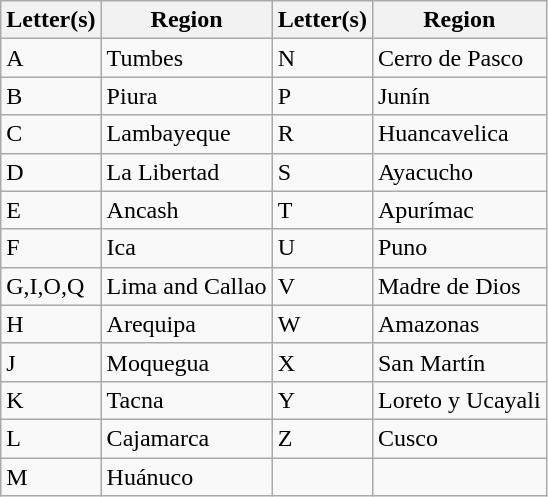<table class="wikitable collapsible sortable" style="display:inline-table;">
<tr>
<th>Letter(s)</th>
<th>Region</th>
<th>Letter(s)</th>
<th>Region</th>
</tr>
<tr>
<td>A</td>
<td>Tumbes</td>
<td>N</td>
<td>Cerro de Pasco</td>
</tr>
<tr>
<td>B</td>
<td>Piura</td>
<td>P</td>
<td>Junín</td>
</tr>
<tr>
<td>C</td>
<td>Lambayeque</td>
<td>R</td>
<td>Huancavelica</td>
</tr>
<tr>
<td>D</td>
<td>La Libertad</td>
<td>S</td>
<td>Ayacucho</td>
</tr>
<tr>
<td>E</td>
<td>Ancash</td>
<td>T</td>
<td>Apurímac</td>
</tr>
<tr>
<td>F</td>
<td>Ica</td>
<td>U</td>
<td>Puno</td>
</tr>
<tr>
<td>G,I,O,Q</td>
<td>Lima and Callao</td>
<td>V</td>
<td>Madre de Dios</td>
</tr>
<tr>
<td>H</td>
<td>Arequipa</td>
<td>W</td>
<td>Amazonas</td>
</tr>
<tr>
<td>J</td>
<td>Moquegua</td>
<td>X</td>
<td>San Martín</td>
</tr>
<tr>
<td>K</td>
<td>Tacna</td>
<td>Y</td>
<td>Loreto y Ucayali</td>
</tr>
<tr>
<td>L</td>
<td>Cajamarca</td>
<td>Z</td>
<td>Cusco</td>
</tr>
<tr>
<td>M</td>
<td>Huánuco</td>
<td></td>
<td></td>
</tr>
</table>
